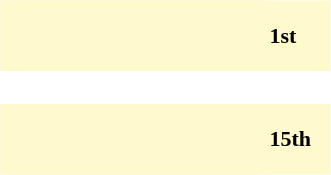<table border = "0" style = "float:right;">
<tr>
<td></td>
</tr>
<tr>
<td><div><br><table cellspacing="0" style="width: 220px; background:#fffacd;">
<tr>
<td style="width: 80px; height: 45px; background:#fffacd; "></td>
<td style="width: 90px; height: 45px; background:#fffacd; "></td>
<td style="font-size:11pt; padding: 4pt; line-height: 1.25em; color:black;"><strong>1st</strong></td>
</tr>
</table>
</div></td>
</tr>
<tr>
<td><div><br><table cellspacing="0" style="width: 220px; background:#fffacd;">
<tr>
<td style="width: 80px; height: 45px; background:#fffacd; "></td>
<td style="width: 90px; height: 45px; background:#fffacd; "></td>
<td style="font-size:11pt; padding: 4pt; line-height: 1.25em; color:black;"><strong>15th</strong></td>
</tr>
</table>
</div></td>
</tr>
</table>
